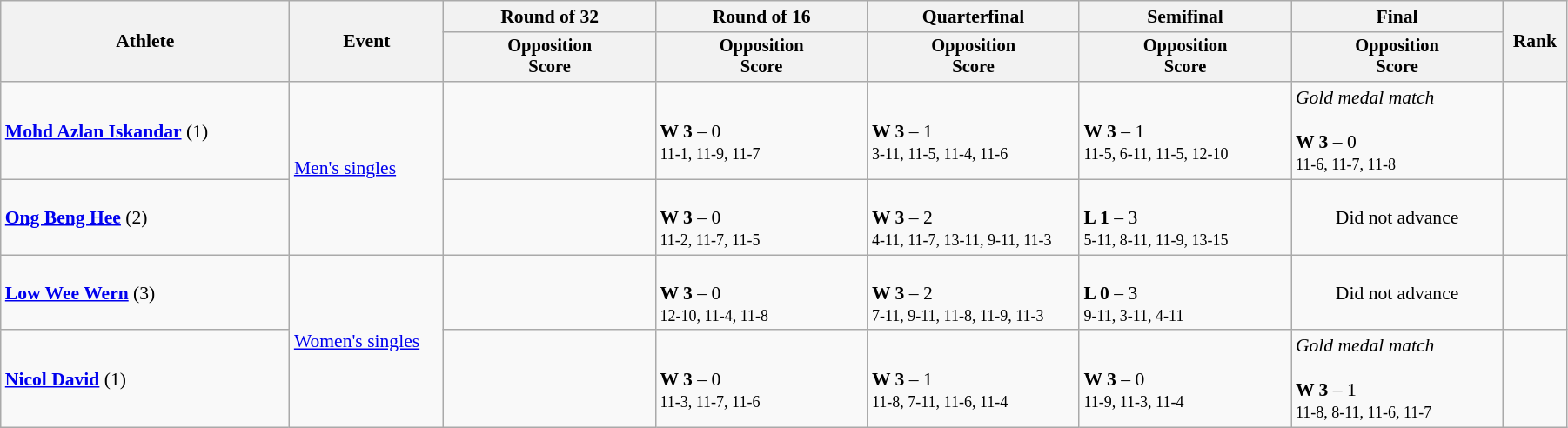<table class="wikitable" width="95%" style="text-align:left; font-size:90%">
<tr>
<th rowspan=2 width="15%">Athlete</th>
<th rowspan=2 width="8%">Event</th>
<th width="11%">Round of 32</th>
<th width="11%">Round of 16</th>
<th width="11%">Quarterfinal</th>
<th width="11%">Semifinal</th>
<th width="11%">Final</th>
<th rowspan=2 width="3%">Rank</th>
</tr>
<tr style="font-size:95%">
<th>Opposition<br>Score</th>
<th>Opposition<br>Score</th>
<th>Opposition<br>Score</th>
<th>Opposition<br>Score</th>
<th>Opposition<br>Score</th>
</tr>
<tr>
<td><strong><a href='#'>Mohd Azlan Iskandar</a></strong> (1)</td>
<td rowspan=2><a href='#'>Men's singles</a></td>
<td></td>
<td><br><strong>W 3</strong> – 0<br><small>11-1, 11-9, 11-7</small></td>
<td><br><strong>W 3</strong> – 1<br><small>3-11, 11-5, 11-4, 11-6</small></td>
<td><br><strong>W 3</strong> – 1<br><small>11-5, 6-11, 11-5, 12-10</small></td>
<td><em>Gold medal match</em><br><br><strong>W 3</strong> – 0<br><small>11-6, 11-7, 11-8</small></td>
<td align=center></td>
</tr>
<tr>
<td><strong><a href='#'>Ong Beng Hee</a></strong> (2)</td>
<td></td>
<td><br><strong>W 3</strong> – 0<br><small>11-2, 11-7, 11-5</small></td>
<td><br><strong>W 3</strong> – 2<br><small>4-11, 11-7, 13-11, 9-11, 11-3</small></td>
<td><br><strong>L 1</strong> – 3<br><small>5-11, 8-11, 11-9, 13-15</small></td>
<td align=center>Did not advance</td>
<td align=center></td>
</tr>
<tr>
<td><strong><a href='#'>Low Wee Wern</a></strong> (3)</td>
<td rowspan=2><a href='#'>Women's singles</a></td>
<td></td>
<td><br><strong>W 3</strong> – 0<br><small>12-10, 11-4, 11-8</small></td>
<td><br><strong>W 3</strong> – 2<br><small>7-11, 9-11, 11-8, 11-9, 11-3</small></td>
<td><br><strong>L 0</strong> – 3<br><small>9-11, 3-11, 4-11</small></td>
<td align=center>Did not advance</td>
<td align=center></td>
</tr>
<tr>
<td><strong><a href='#'>Nicol David</a></strong> (1)</td>
<td></td>
<td><br><strong>W 3</strong> – 0<br><small>11-3, 11-7, 11-6</small></td>
<td><br><strong>W 3</strong> – 1<br><small>11-8, 7-11, 11-6, 11-4</small></td>
<td><br><strong>W 3</strong> – 0<br><small>11-9, 11-3, 11-4</small></td>
<td><em>Gold medal match</em><br><br><strong>W 3</strong> – 1<br><small>11-8, 8-11, 11-6, 11-7</small></td>
<td align=center></td>
</tr>
</table>
